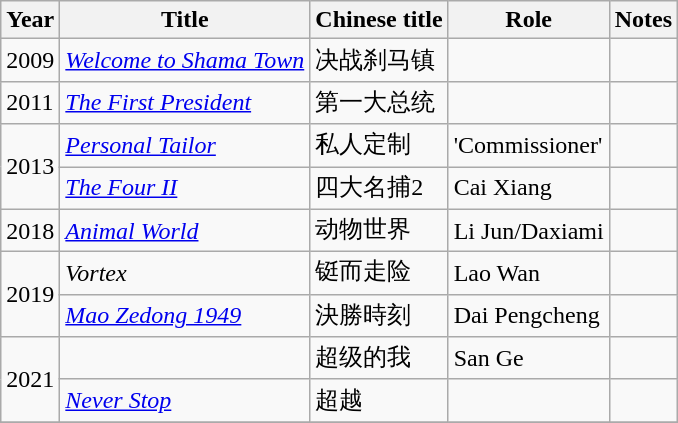<table class="wikitable">
<tr>
<th>Year</th>
<th>Title</th>
<th>Chinese title</th>
<th>Role</th>
<th>Notes</th>
</tr>
<tr>
<td>2009</td>
<td><em><a href='#'>Welcome to Shama Town</a></em></td>
<td>决战刹马镇</td>
<td></td>
<td></td>
</tr>
<tr>
<td>2011</td>
<td><em><a href='#'>The First President</a></em></td>
<td>第一大总统</td>
<td></td>
<td></td>
</tr>
<tr>
<td rowspan="2">2013</td>
<td><em><a href='#'>Personal Tailor</a></em></td>
<td>私人定制</td>
<td>'Commissioner'</td>
<td></td>
</tr>
<tr>
<td><em><a href='#'>The Four II</a></em></td>
<td>四大名捕2</td>
<td>Cai Xiang</td>
<td></td>
</tr>
<tr>
<td>2018</td>
<td><em><a href='#'>Animal World</a></em></td>
<td>动物世界</td>
<td>Li Jun/Daxiami</td>
<td></td>
</tr>
<tr>
<td rowspan="2">2019</td>
<td><em>Vortex</em></td>
<td>铤而走险</td>
<td>Lao Wan</td>
<td></td>
</tr>
<tr>
<td><em><a href='#'>Mao Zedong 1949</a></em></td>
<td>決勝時刻</td>
<td>Dai Pengcheng</td>
<td></td>
</tr>
<tr>
<td rowspan="2">2021</td>
<td><em></em></td>
<td>超级的我</td>
<td>San Ge</td>
<td></td>
</tr>
<tr>
<td><em><a href='#'>Never Stop</a></em></td>
<td>超越</td>
<td></td>
<td></td>
</tr>
<tr>
</tr>
</table>
